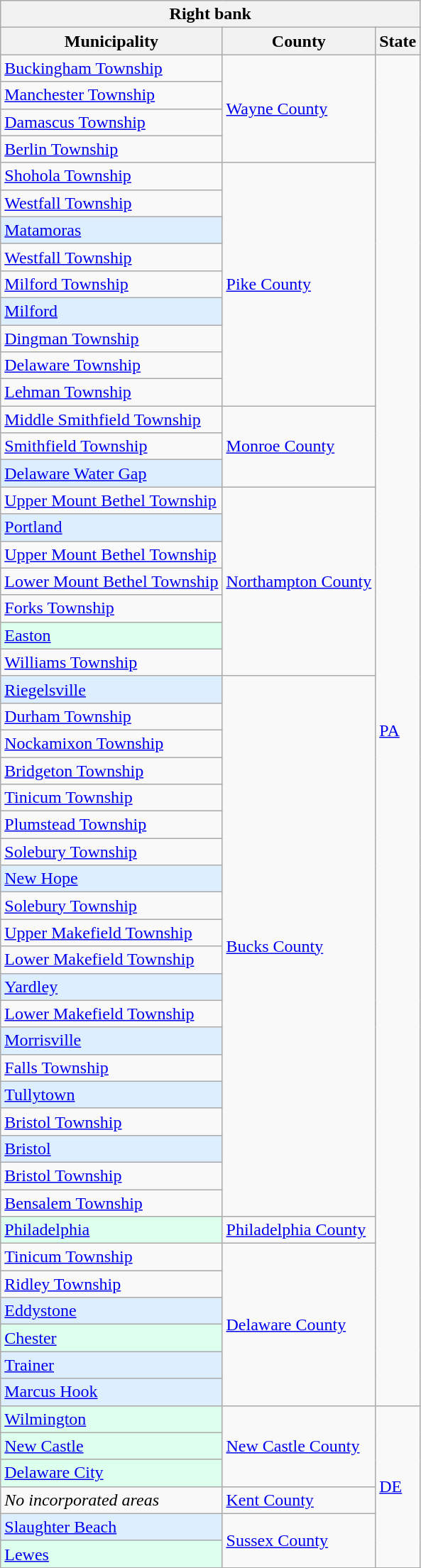<table class="wikitable">
<tr>
<th colspan=3>Right bank</th>
</tr>
<tr>
<th>Municipality</th>
<th>County</th>
<th>State</th>
</tr>
<tr>
<td><a href='#'>Buckingham Township</a></td>
<td rowspan=4><a href='#'>Wayne County</a></td>
<td rowspan=50><a href='#'>PA</a></td>
</tr>
<tr>
<td><a href='#'>Manchester Township</a></td>
</tr>
<tr>
<td><a href='#'>Damascus Township</a></td>
</tr>
<tr>
<td><a href='#'>Berlin Township</a></td>
</tr>
<tr>
<td><a href='#'>Shohola Township</a></td>
<td rowspan=9><a href='#'>Pike County</a></td>
</tr>
<tr>
<td><a href='#'>Westfall Township</a></td>
</tr>
<tr>
<td bgcolor=ddeeff><a href='#'>Matamoras</a></td>
</tr>
<tr>
<td><a href='#'>Westfall Township</a></td>
</tr>
<tr>
<td><a href='#'>Milford Township</a></td>
</tr>
<tr>
<td bgcolor=ddeeff><a href='#'>Milford</a></td>
</tr>
<tr>
<td><a href='#'>Dingman Township</a></td>
</tr>
<tr>
<td><a href='#'>Delaware Township</a></td>
</tr>
<tr>
<td><a href='#'>Lehman Township</a></td>
</tr>
<tr>
<td><a href='#'>Middle Smithfield Township</a></td>
<td rowspan=3><a href='#'>Monroe County</a></td>
</tr>
<tr>
<td><a href='#'>Smithfield Township</a></td>
</tr>
<tr>
<td bgcolor=ddeeff><a href='#'>Delaware Water Gap</a></td>
</tr>
<tr>
<td><a href='#'>Upper Mount Bethel Township</a></td>
<td rowspan=7><a href='#'>Northampton County</a></td>
</tr>
<tr>
<td bgcolor=ddeeff><a href='#'>Portland</a></td>
</tr>
<tr>
<td><a href='#'>Upper Mount Bethel Township</a></td>
</tr>
<tr>
<td><a href='#'>Lower Mount Bethel Township</a></td>
</tr>
<tr>
<td><a href='#'>Forks Township</a></td>
</tr>
<tr>
<td bgcolor=ddffed><a href='#'>Easton</a></td>
</tr>
<tr>
<td><a href='#'>Williams Township</a></td>
</tr>
<tr>
<td bgcolor=ddeeff><a href='#'>Riegelsville</a></td>
<td rowspan=20><a href='#'>Bucks County</a></td>
</tr>
<tr>
<td><a href='#'>Durham Township</a></td>
</tr>
<tr>
<td><a href='#'>Nockamixon Township</a></td>
</tr>
<tr>
<td><a href='#'>Bridgeton Township</a></td>
</tr>
<tr>
<td><a href='#'>Tinicum Township</a></td>
</tr>
<tr>
<td><a href='#'>Plumstead Township</a></td>
</tr>
<tr>
<td><a href='#'>Solebury Township</a></td>
</tr>
<tr>
<td bgcolor=ddeeff><a href='#'>New Hope</a></td>
</tr>
<tr>
<td><a href='#'>Solebury Township</a></td>
</tr>
<tr>
<td><a href='#'>Upper Makefield Township</a></td>
</tr>
<tr>
<td><a href='#'>Lower Makefield Township</a></td>
</tr>
<tr>
<td bgcolor=ddeeff><a href='#'>Yardley</a></td>
</tr>
<tr>
<td><a href='#'>Lower Makefield Township</a></td>
</tr>
<tr>
<td bgcolor=ddeeff><a href='#'>Morrisville</a></td>
</tr>
<tr>
<td><a href='#'>Falls Township</a></td>
</tr>
<tr>
<td bgcolor=ddeeff><a href='#'>Tullytown</a></td>
</tr>
<tr>
<td><a href='#'>Bristol Township</a></td>
</tr>
<tr>
<td bgcolor=ddeeff><a href='#'>Bristol</a></td>
</tr>
<tr>
<td><a href='#'>Bristol Township</a></td>
</tr>
<tr>
<td><a href='#'>Bensalem Township</a></td>
</tr>
<tr>
<td bgcolor=ddffed><a href='#'>Philadelphia</a></td>
<td><a href='#'>Philadelphia County</a></td>
</tr>
<tr>
<td><a href='#'>Tinicum Township</a></td>
<td rowspan=6><a href='#'>Delaware County</a></td>
</tr>
<tr>
<td><a href='#'>Ridley Township</a></td>
</tr>
<tr>
<td bgcolor=ddeeff><a href='#'>Eddystone</a></td>
</tr>
<tr>
<td bgcolor=ddffed><a href='#'>Chester</a></td>
</tr>
<tr>
<td bgcolor=ddeeff><a href='#'>Trainer</a></td>
</tr>
<tr>
<td bgcolor=ddeeff><a href='#'>Marcus Hook</a></td>
</tr>
<tr>
<td bgcolor=ddffed><a href='#'>Wilmington</a></td>
<td rowspan=3><a href='#'>New Castle County</a></td>
<td rowspan=6><a href='#'>DE</a></td>
</tr>
<tr>
<td bgcolor=ddffed><a href='#'>New Castle</a></td>
</tr>
<tr>
<td bgcolor=ddffed><a href='#'>Delaware City</a></td>
</tr>
<tr>
<td><em>No incorporated areas</em></td>
<td><a href='#'>Kent County</a></td>
</tr>
<tr>
<td bgcolor=ddeeff><a href='#'>Slaughter Beach</a></td>
<td rowspan=2><a href='#'>Sussex County</a></td>
</tr>
<tr>
<td bgcolor=ddffed><a href='#'>Lewes</a></td>
</tr>
</table>
